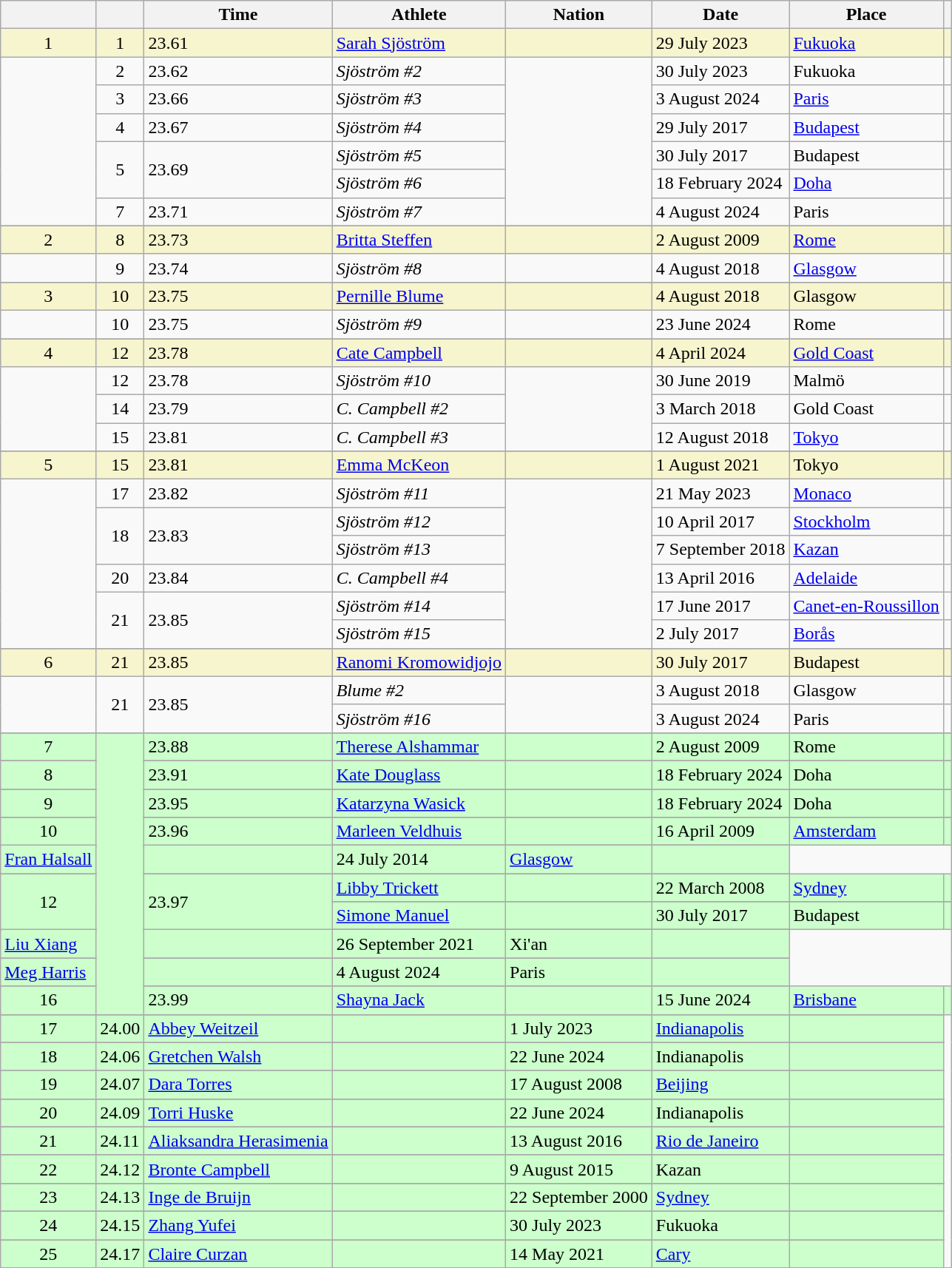<table class="wikitable sortable">
<tr>
<th></th>
<th></th>
<th>Time</th>
<th>Athlete</th>
<th>Nation</th>
<th>Date</th>
<th>Place</th>
<th class="unsortable"></th>
</tr>
<tr bgcolor=f6F5CE>
<td align=center>1</td>
<td align=center>1</td>
<td>23.61</td>
<td><a href='#'>Sarah Sjöström</a></td>
<td></td>
<td>29 July 2023</td>
<td><a href='#'>Fukuoka</a></td>
<td></td>
</tr>
<tr>
<td rowspan="6"></td>
<td align=center>2</td>
<td>23.62</td>
<td><em>Sjöström #2</em></td>
<td rowspan="6"></td>
<td>30 July 2023</td>
<td>Fukuoka</td>
<td></td>
</tr>
<tr>
<td align=center>3</td>
<td>23.66</td>
<td><em>Sjöström #3</em></td>
<td>3 August 2024</td>
<td><a href='#'>Paris</a></td>
<td></td>
</tr>
<tr>
<td align=center>4</td>
<td>23.67</td>
<td><em>Sjöström #4</em></td>
<td>29 July 2017</td>
<td><a href='#'>Budapest</a></td>
<td></td>
</tr>
<tr>
<td rowspan="2" align=center>5</td>
<td rowspan="2">23.69</td>
<td><em>Sjöström #5</em></td>
<td>30 July 2017</td>
<td>Budapest</td>
<td></td>
</tr>
<tr>
<td><em>Sjöström #6</em></td>
<td>18 February 2024</td>
<td><a href='#'>Doha</a></td>
<td></td>
</tr>
<tr>
<td align=center>7</td>
<td>23.71</td>
<td><em>Sjöström #7</em></td>
<td>4 August 2024</td>
<td>Paris</td>
<td></td>
</tr>
<tr>
</tr>
<tr bgcolor=f6F5CE>
<td align=center>2</td>
<td align=center>8</td>
<td>23.73</td>
<td><a href='#'>Britta Steffen</a></td>
<td></td>
<td>2 August 2009</td>
<td><a href='#'>Rome</a></td>
<td></td>
</tr>
<tr>
<td></td>
<td align=center>9</td>
<td>23.74</td>
<td><em>Sjöström #8</em></td>
<td></td>
<td>4 August 2018</td>
<td><a href='#'>Glasgow</a></td>
<td></td>
</tr>
<tr>
</tr>
<tr bgcolor=f6F5CE>
<td align=center>3</td>
<td align=center>10</td>
<td>23.75</td>
<td><a href='#'>Pernille Blume</a></td>
<td></td>
<td>4 August 2018</td>
<td>Glasgow</td>
<td></td>
</tr>
<tr>
<td></td>
<td align=center>10</td>
<td>23.75</td>
<td><em>Sjöström #9</em></td>
<td></td>
<td>23 June 2024</td>
<td>Rome</td>
<td></td>
</tr>
<tr>
</tr>
<tr bgcolor=f6F5CE>
<td align=center>4</td>
<td align=center>12</td>
<td>23.78</td>
<td><a href='#'>Cate Campbell</a></td>
<td></td>
<td>4 April 2024</td>
<td><a href='#'>Gold Coast</a></td>
<td></td>
</tr>
<tr>
<td rowspan="3"></td>
<td align=center>12</td>
<td>23.78</td>
<td><em>Sjöström #10</em></td>
<td rowspan="3"></td>
<td>30 June 2019</td>
<td>Malmö</td>
<td></td>
</tr>
<tr>
<td align=center>14</td>
<td>23.79</td>
<td><em>C. Campbell #2</em></td>
<td>3 March 2018</td>
<td>Gold Coast</td>
<td></td>
</tr>
<tr>
<td align=center>15</td>
<td>23.81</td>
<td><em>C. Campbell #3</em></td>
<td>12 August 2018</td>
<td><a href='#'>Tokyo</a></td>
<td></td>
</tr>
<tr>
</tr>
<tr bgcolor=f6F5CE>
<td align=center>5</td>
<td align=center>15</td>
<td>23.81</td>
<td><a href='#'>Emma McKeon</a></td>
<td></td>
<td>1 August 2021</td>
<td>Tokyo</td>
<td></td>
</tr>
<tr>
<td rowspan="6"></td>
<td align=center>17</td>
<td>23.82</td>
<td><em>Sjöström #11</em></td>
<td rowspan="6"></td>
<td>21 May 2023</td>
<td><a href='#'>Monaco</a></td>
<td></td>
</tr>
<tr>
<td rowspan="2" align=center>18</td>
<td rowspan="2">23.83</td>
<td><em>Sjöström #12</em></td>
<td>10 April 2017</td>
<td><a href='#'>Stockholm</a></td>
<td></td>
</tr>
<tr>
<td><em>Sjöström #13</em></td>
<td>7 September 2018</td>
<td><a href='#'>Kazan</a></td>
<td></td>
</tr>
<tr>
<td align=center>20</td>
<td>23.84</td>
<td><em>C. Campbell #4</em></td>
<td>13 April 2016</td>
<td><a href='#'>Adelaide</a></td>
<td></td>
</tr>
<tr>
<td rowspan="2" align=center>21</td>
<td rowspan="2">23.85</td>
<td><em>Sjöström #14</em></td>
<td>17 June 2017</td>
<td><a href='#'>Canet-en-Roussillon</a></td>
<td></td>
</tr>
<tr>
<td><em>Sjöström #15</em></td>
<td>2 July 2017</td>
<td><a href='#'>Borås</a></td>
<td></td>
</tr>
<tr>
</tr>
<tr bgcolor=f6F5CE>
<td align=center>6</td>
<td align=center>21</td>
<td>23.85</td>
<td><a href='#'>Ranomi Kromowidjojo</a></td>
<td></td>
<td>30 July 2017</td>
<td>Budapest</td>
<td></td>
</tr>
<tr>
<td rowspan="2"></td>
<td rowspan="2" align=center>21</td>
<td rowspan="2">23.85</td>
<td><em>Blume #2</em></td>
<td rowspan="2"></td>
<td>3 August 2018</td>
<td>Glasgow</td>
<td></td>
</tr>
<tr>
<td><em>Sjöström #16</em></td>
<td>3 August 2024</td>
<td>Paris</td>
<td></td>
</tr>
<tr>
</tr>
<tr bgcolor=CCFFCC>
<td align=center>7</td>
<td rowspan="19"></td>
<td>23.88</td>
<td><a href='#'>Therese Alshammar</a></td>
<td></td>
<td>2 August 2009</td>
<td>Rome</td>
<td></td>
</tr>
<tr>
</tr>
<tr bgcolor=CCFFCC>
<td align=center>8</td>
<td>23.91</td>
<td><a href='#'>Kate Douglass</a></td>
<td></td>
<td>18 February 2024</td>
<td>Doha</td>
<td></td>
</tr>
<tr>
</tr>
<tr bgcolor=CCFFCC>
<td align=center>9</td>
<td>23.95</td>
<td><a href='#'>Katarzyna Wasick</a></td>
<td></td>
<td>18 February 2024</td>
<td>Doha</td>
<td></td>
</tr>
<tr>
</tr>
<tr bgcolor=CCFFCC>
<td rowspan="2" align=center>10</td>
<td rowspan="2">23.96</td>
<td><a href='#'>Marleen Veldhuis</a></td>
<td></td>
<td>16 April 2009</td>
<td><a href='#'>Amsterdam</a></td>
<td></td>
</tr>
<tr>
</tr>
<tr bgcolor=CCFFCC>
<td><a href='#'>Fran Halsall</a></td>
<td></td>
<td>24 July 2014</td>
<td><a href='#'>Glasgow</a></td>
<td></td>
</tr>
<tr>
</tr>
<tr bgcolor=CCFFCC>
<td rowspan="4" align=center>12</td>
<td rowspan="4">23.97</td>
<td><a href='#'>Libby Trickett</a></td>
<td></td>
<td>22 March 2008</td>
<td><a href='#'>Sydney</a></td>
<td></td>
</tr>
<tr>
</tr>
<tr bgcolor=CCFFCC>
<td><a href='#'>Simone Manuel</a></td>
<td></td>
<td>30 July 2017</td>
<td>Budapest</td>
<td></td>
</tr>
<tr>
</tr>
<tr bgcolor=CCFFCC>
<td><a href='#'>Liu Xiang</a></td>
<td></td>
<td>26 September 2021</td>
<td>Xi'an</td>
<td></td>
</tr>
<tr>
</tr>
<tr bgcolor=CCFFCC>
<td><a href='#'>Meg Harris</a></td>
<td></td>
<td>4 August 2024</td>
<td>Paris</td>
<td></td>
</tr>
<tr>
</tr>
<tr bgcolor=CCFFCC>
<td align=center>16</td>
<td>23.99</td>
<td><a href='#'>Shayna Jack</a></td>
<td></td>
<td>15 June 2024</td>
<td><a href='#'>Brisbane</a></td>
<td></td>
</tr>
<tr>
</tr>
<tr bgcolor=CCFFCC>
<td align=center>17</td>
<td>24.00</td>
<td><a href='#'>Abbey Weitzeil</a></td>
<td></td>
<td>1 July 2023</td>
<td><a href='#'>Indianapolis</a></td>
<td></td>
</tr>
<tr>
</tr>
<tr bgcolor=CCFFCC>
<td align=center>18</td>
<td>24.06</td>
<td><a href='#'>Gretchen Walsh</a></td>
<td></td>
<td>22 June 2024</td>
<td>Indianapolis</td>
<td></td>
</tr>
<tr>
</tr>
<tr bgcolor=CCFFCC>
<td align=center>19</td>
<td>24.07</td>
<td><a href='#'>Dara Torres</a></td>
<td></td>
<td>17 August 2008</td>
<td><a href='#'>Beijing</a></td>
<td></td>
</tr>
<tr>
</tr>
<tr bgcolor=CCFFCC>
<td align=center>20</td>
<td>24.09</td>
<td><a href='#'>Torri Huske</a></td>
<td></td>
<td>22 June 2024</td>
<td>Indianapolis</td>
<td></td>
</tr>
<tr>
</tr>
<tr bgcolor=CCFFCC>
<td align=center>21</td>
<td>24.11</td>
<td><a href='#'>Aliaksandra Herasimenia</a></td>
<td></td>
<td>13 August 2016</td>
<td><a href='#'>Rio de Janeiro</a></td>
<td></td>
</tr>
<tr>
</tr>
<tr bgcolor=CCFFCC>
<td align=center>22</td>
<td>24.12</td>
<td><a href='#'>Bronte Campbell</a></td>
<td></td>
<td>9 August 2015</td>
<td>Kazan</td>
<td></td>
</tr>
<tr>
</tr>
<tr bgcolor=CCFFCC>
<td align=center>23</td>
<td>24.13</td>
<td><a href='#'>Inge de Bruijn</a></td>
<td></td>
<td>22 September 2000</td>
<td><a href='#'>Sydney</a></td>
<td></td>
</tr>
<tr>
</tr>
<tr bgcolor=CCFFCC>
<td align=center>24</td>
<td>24.15</td>
<td><a href='#'>Zhang Yufei</a></td>
<td></td>
<td>30 July 2023</td>
<td>Fukuoka</td>
<td></td>
</tr>
<tr>
</tr>
<tr bgcolor=CCFFCC>
<td align=center>25</td>
<td>24.17</td>
<td><a href='#'>Claire Curzan</a></td>
<td></td>
<td>14 May 2021</td>
<td><a href='#'>Cary</a></td>
<td></td>
</tr>
</table>
